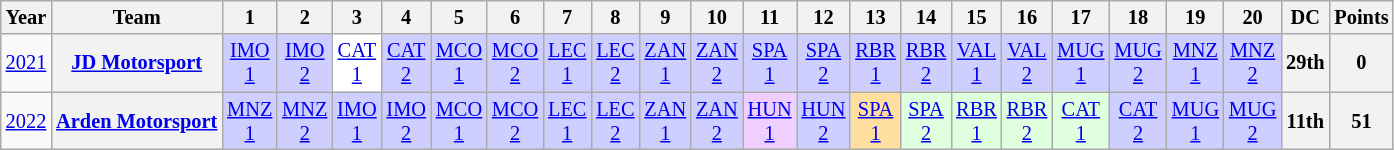<table class="wikitable" style="text-align:center; font-size:85%">
<tr>
<th>Year</th>
<th>Team</th>
<th>1</th>
<th>2</th>
<th>3</th>
<th>4</th>
<th>5</th>
<th>6</th>
<th>7</th>
<th>8</th>
<th>9</th>
<th>10</th>
<th>11</th>
<th>12</th>
<th>13</th>
<th>14</th>
<th>15</th>
<th>16</th>
<th>17</th>
<th>18</th>
<th>19</th>
<th>20</th>
<th>DC</th>
<th>Points</th>
</tr>
<tr>
<td><a href='#'>2021</a></td>
<th nowrap><a href='#'>JD Motorsport</a></th>
<td style="background:#CFCFFF;"><a href='#'>IMO<br>1</a><br></td>
<td style="background:#CFCFFF;"><a href='#'>IMO<br>2</a><br></td>
<td style="background:#FFFFFF;"><a href='#'>CAT<br>1</a><br></td>
<td style="background:#CFCFFF;"><a href='#'>CAT<br>2</a><br></td>
<td style="background:#CFCFFF;"><a href='#'>MCO<br>1</a><br></td>
<td style="background:#CFCFFF;"><a href='#'>MCO<br>2</a><br></td>
<td style="background:#CFCFFF;"><a href='#'>LEC<br>1</a><br></td>
<td style="background:#CFCFFF;"><a href='#'>LEC<br>2</a><br></td>
<td style="background:#CFCFFF;"><a href='#'>ZAN<br>1</a><br></td>
<td style="background:#CFCFFF;"><a href='#'>ZAN<br>2</a><br></td>
<td style="background:#CFCFFF;"><a href='#'>SPA<br>1</a><br></td>
<td style="background:#CFCFFF;"><a href='#'>SPA<br>2</a><br></td>
<td style="background:#CFCFFF;"><a href='#'>RBR<br>1</a><br></td>
<td style="background:#CFCFFF;"><a href='#'>RBR<br>2</a><br></td>
<td style="background:#CFCFFF;"><a href='#'>VAL<br>1</a><br></td>
<td style="background:#CFCFFF;"><a href='#'>VAL<br>2</a><br></td>
<td style="background:#CFCFFF;"><a href='#'>MUG<br>1</a><br></td>
<td style="background:#CFCFFF;"><a href='#'>MUG<br>2</a><br></td>
<td style="background:#CFCFFF;"><a href='#'>MNZ<br>1</a><br></td>
<td style="background:#CFCFFF;"><a href='#'>MNZ<br>2</a><br></td>
<th>29th</th>
<th>0</th>
</tr>
<tr>
<td><a href='#'>2022</a></td>
<th nowrap><a href='#'>Arden Motorsport</a></th>
<td style="background:#CFCFFF;"><a href='#'>MNZ<br>1</a><br></td>
<td style="background:#CFCFFF;"><a href='#'>MNZ<br>2</a><br></td>
<td style="background:#CFCFFF;"><a href='#'>IMO<br>1</a><br></td>
<td style="background:#CFCFFF;"><a href='#'>IMO<br>2</a><br></td>
<td style="background:#CFCFFF;"><a href='#'>MCO<br>1</a><br></td>
<td style="background:#CFCFFF;"><a href='#'>MCO<br>2</a><br></td>
<td style="background:#CFCFFF;"><a href='#'>LEC<br>1</a><br></td>
<td style="background:#CFCFFF;"><a href='#'>LEC<br>2</a><br></td>
<td style="background:#CFCFFF;"><a href='#'>ZAN<br>1</a><br></td>
<td style="background:#CFCFFF;"><a href='#'>ZAN<br>2</a><br></td>
<td style="background:#EFCFFF;"><a href='#'>HUN<br>1</a><br></td>
<td style="background:#CFCFFF;"><a href='#'>HUN<br>2</a><br></td>
<td style="background:#FFDF9F;"><a href='#'>SPA<br>1</a><br></td>
<td style="background:#DFFFDF;"><a href='#'>SPA<br>2</a><br></td>
<td style="background:#DFFFDF;"><a href='#'>RBR<br>1</a><br></td>
<td style="background:#DFFFDF;"><a href='#'>RBR<br>2</a><br></td>
<td style="background:#DFFFDF;"><a href='#'>CAT<br>1</a><br></td>
<td style="background:#CFCFFF;"><a href='#'>CAT<br>2</a><br></td>
<td style="background:#CFCFFF;"><a href='#'>MUG<br>1</a><br></td>
<td style="background:#CFCFFF;"><a href='#'>MUG<br>2</a><br></td>
<th>11th</th>
<th>51</th>
</tr>
</table>
